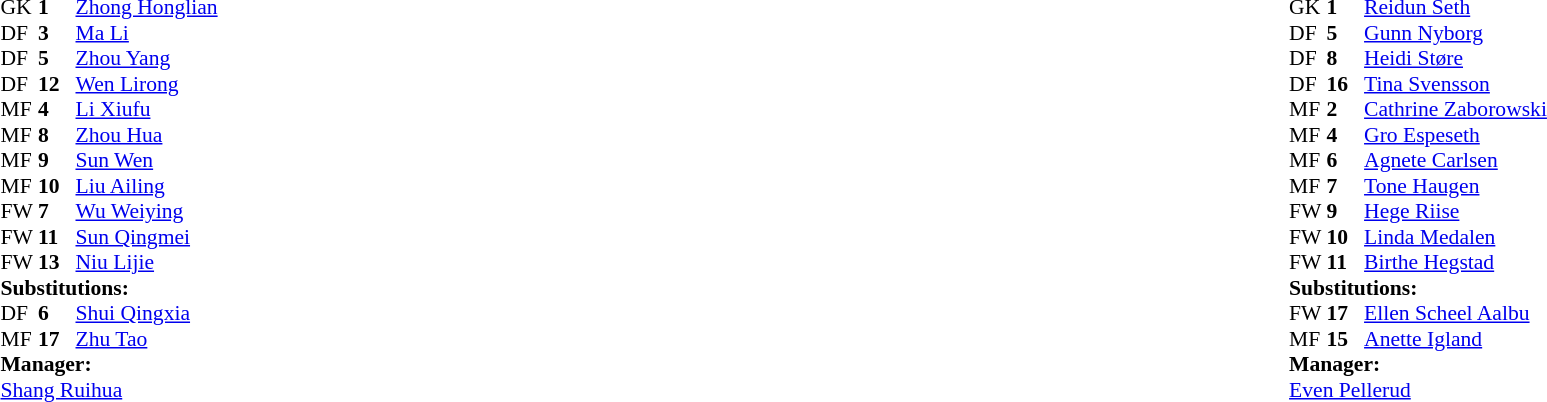<table width="100%">
<tr>
<td valign="top" width="40%"><br><table style="font-size:90%" cellspacing="0" cellpadding="0">
<tr>
<th width=25></th>
<th width=25></th>
</tr>
<tr>
<td>GK</td>
<td><strong>1</strong></td>
<td><a href='#'>Zhong Honglian</a></td>
</tr>
<tr>
<td>DF</td>
<td><strong>3</strong></td>
<td><a href='#'>Ma Li</a></td>
</tr>
<tr>
<td>DF</td>
<td><strong>5</strong></td>
<td><a href='#'>Zhou Yang</a></td>
</tr>
<tr>
<td>DF</td>
<td><strong>12</strong></td>
<td><a href='#'>Wen Lirong</a></td>
</tr>
<tr>
<td>MF</td>
<td><strong>4</strong></td>
<td><a href='#'>Li Xiufu</a></td>
</tr>
<tr>
<td>MF</td>
<td><strong>8</strong></td>
<td><a href='#'>Zhou Hua</a></td>
</tr>
<tr>
<td>MF</td>
<td><strong>9</strong></td>
<td><a href='#'>Sun Wen</a></td>
<td></td>
<td></td>
</tr>
<tr>
<td>MF</td>
<td><strong>10</strong></td>
<td><a href='#'>Liu Ailing</a></td>
</tr>
<tr>
<td>FW</td>
<td><strong>7</strong></td>
<td><a href='#'>Wu Weiying</a></td>
<td></td>
<td></td>
</tr>
<tr>
<td>FW</td>
<td><strong>11</strong></td>
<td><a href='#'>Sun Qingmei</a></td>
</tr>
<tr>
<td>FW</td>
<td><strong>13</strong></td>
<td><a href='#'>Niu Lijie</a></td>
</tr>
<tr>
<td colspan=3><strong>Substitutions:</strong></td>
</tr>
<tr>
<td>DF</td>
<td><strong>6</strong></td>
<td><a href='#'>Shui Qingxia</a></td>
<td></td>
<td></td>
</tr>
<tr>
<td>MF</td>
<td><strong>17</strong></td>
<td><a href='#'>Zhu Tao</a></td>
<td></td>
<td></td>
</tr>
<tr>
<td colspan=3><strong>Manager:</strong></td>
</tr>
<tr>
<td colspan=3><a href='#'>Shang Ruihua</a></td>
</tr>
</table>
</td>
<td valign="top"></td>
<td valign="top" width="50%"><br><table style="font-size:90%; margin:auto" cellspacing="0" cellpadding="0">
<tr>
<th width=25></th>
<th width=25></th>
</tr>
<tr>
<td>GK</td>
<td><strong>1</strong></td>
<td><a href='#'>Reidun Seth</a></td>
</tr>
<tr>
<td>DF</td>
<td><strong>5</strong></td>
<td><a href='#'>Gunn Nyborg</a></td>
</tr>
<tr>
<td>DF</td>
<td><strong>8</strong></td>
<td><a href='#'>Heidi Støre</a></td>
</tr>
<tr>
<td>DF</td>
<td><strong>16</strong></td>
<td><a href='#'>Tina Svensson</a></td>
</tr>
<tr>
<td>MF</td>
<td><strong>2</strong></td>
<td><a href='#'>Cathrine Zaborowski</a></td>
</tr>
<tr>
<td>MF</td>
<td><strong>4</strong></td>
<td><a href='#'>Gro Espeseth</a></td>
<td></td>
<td></td>
</tr>
<tr>
<td>MF</td>
<td><strong>6</strong></td>
<td><a href='#'>Agnete Carlsen</a></td>
</tr>
<tr>
<td>MF</td>
<td><strong>7</strong></td>
<td><a href='#'>Tone Haugen</a></td>
</tr>
<tr>
<td>FW</td>
<td><strong>9</strong></td>
<td><a href='#'>Hege Riise</a></td>
</tr>
<tr>
<td>FW</td>
<td><strong>10</strong></td>
<td><a href='#'>Linda Medalen</a></td>
</tr>
<tr>
<td>FW</td>
<td><strong>11</strong></td>
<td><a href='#'>Birthe Hegstad</a></td>
<td></td>
<td></td>
</tr>
<tr>
<td colspan=3><strong>Substitutions:</strong></td>
</tr>
<tr>
<td>FW</td>
<td><strong>17</strong></td>
<td><a href='#'>Ellen Scheel Aalbu</a></td>
<td></td>
<td></td>
</tr>
<tr>
<td>MF</td>
<td><strong>15</strong></td>
<td><a href='#'>Anette Igland</a></td>
<td></td>
<td></td>
</tr>
<tr>
<td colspan=3><strong>Manager:</strong></td>
</tr>
<tr>
<td colspan=3><a href='#'>Even Pellerud</a></td>
</tr>
</table>
</td>
</tr>
</table>
